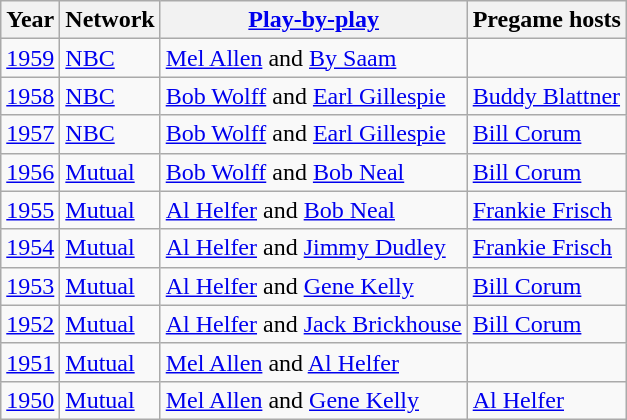<table class="wikitable">
<tr>
<th>Year</th>
<th>Network</th>
<th><a href='#'>Play-by-play</a></th>
<th>Pregame hosts</th>
</tr>
<tr>
<td><a href='#'>1959</a></td>
<td><a href='#'>NBC</a></td>
<td><a href='#'>Mel Allen</a> and <a href='#'>By Saam</a></td>
</tr>
<tr>
<td><a href='#'>1958</a></td>
<td><a href='#'>NBC</a></td>
<td><a href='#'>Bob Wolff</a> and <a href='#'>Earl Gillespie</a></td>
<td><a href='#'>Buddy Blattner</a></td>
</tr>
<tr>
<td><a href='#'>1957</a></td>
<td><a href='#'>NBC</a></td>
<td><a href='#'>Bob Wolff</a> and <a href='#'>Earl Gillespie</a></td>
<td><a href='#'>Bill Corum</a></td>
</tr>
<tr>
<td><a href='#'>1956</a></td>
<td><a href='#'>Mutual</a></td>
<td><a href='#'>Bob Wolff</a> and <a href='#'>Bob Neal</a></td>
<td><a href='#'>Bill Corum</a></td>
</tr>
<tr>
<td><a href='#'>1955</a></td>
<td><a href='#'>Mutual</a></td>
<td><a href='#'>Al Helfer</a> and <a href='#'>Bob Neal</a></td>
<td><a href='#'>Frankie Frisch</a></td>
</tr>
<tr>
<td><a href='#'>1954</a></td>
<td><a href='#'>Mutual</a></td>
<td><a href='#'>Al Helfer</a> and <a href='#'>Jimmy Dudley</a></td>
<td><a href='#'>Frankie Frisch</a></td>
</tr>
<tr>
<td><a href='#'>1953</a></td>
<td><a href='#'>Mutual</a></td>
<td><a href='#'>Al Helfer</a> and <a href='#'>Gene Kelly</a></td>
<td><a href='#'>Bill Corum</a></td>
</tr>
<tr>
<td><a href='#'>1952</a></td>
<td><a href='#'>Mutual</a></td>
<td><a href='#'>Al Helfer</a> and <a href='#'>Jack Brickhouse</a></td>
<td><a href='#'>Bill Corum</a></td>
</tr>
<tr>
<td><a href='#'>1951</a></td>
<td><a href='#'>Mutual</a></td>
<td><a href='#'>Mel Allen</a> and <a href='#'>Al Helfer</a></td>
</tr>
<tr>
<td><a href='#'>1950</a></td>
<td><a href='#'>Mutual</a></td>
<td><a href='#'>Mel Allen</a> and <a href='#'>Gene Kelly</a></td>
<td><a href='#'>Al Helfer</a></td>
</tr>
</table>
